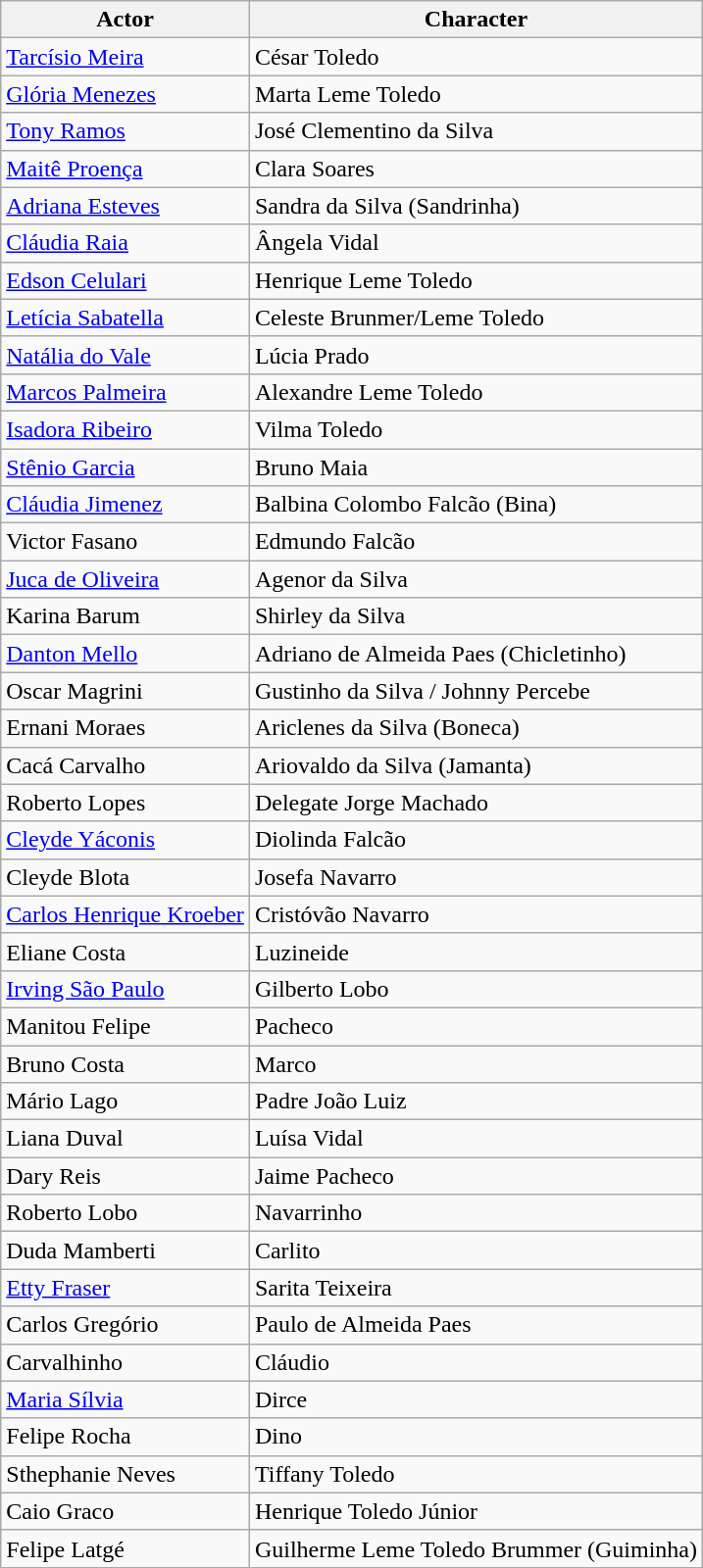<table class="wikitable sortable">
<tr>
<th>Actor</th>
<th>Character</th>
</tr>
<tr>
<td><a href='#'>Tarcísio Meira</a></td>
<td>César Toledo</td>
</tr>
<tr>
<td><a href='#'>Glória Menezes</a></td>
<td>Marta Leme Toledo</td>
</tr>
<tr>
<td><a href='#'>Tony Ramos</a></td>
<td>José Clementino da Silva</td>
</tr>
<tr>
<td><a href='#'>Maitê Proença</a></td>
<td>Clara Soares</td>
</tr>
<tr>
<td><a href='#'>Adriana Esteves</a></td>
<td>Sandra da Silva (Sandrinha)</td>
</tr>
<tr>
<td><a href='#'>Cláudia Raia</a></td>
<td>Ângela Vidal</td>
</tr>
<tr>
<td><a href='#'>Edson Celulari</a></td>
<td>Henrique Leme Toledo</td>
</tr>
<tr>
<td><a href='#'>Letícia Sabatella</a></td>
<td>Celeste Brunmer/Leme Toledo</td>
</tr>
<tr>
<td><a href='#'>Natália do Vale</a></td>
<td>Lúcia Prado</td>
</tr>
<tr>
<td><a href='#'>Marcos Palmeira</a></td>
<td>Alexandre Leme Toledo</td>
</tr>
<tr>
<td><a href='#'>Isadora Ribeiro</a></td>
<td>Vilma Toledo</td>
</tr>
<tr>
<td><a href='#'>Stênio Garcia</a></td>
<td>Bruno Maia</td>
</tr>
<tr>
<td><a href='#'>Cláudia Jimenez</a></td>
<td>Balbina Colombo Falcão (Bina)</td>
</tr>
<tr>
<td>Victor Fasano</td>
<td>Edmundo Falcão</td>
</tr>
<tr>
<td><a href='#'>Juca de Oliveira</a></td>
<td>Agenor da Silva</td>
</tr>
<tr>
<td>Karina Barum</td>
<td>Shirley da Silva</td>
</tr>
<tr>
<td><a href='#'>Danton Mello</a></td>
<td>Adriano de Almeida Paes (Chicletinho)</td>
</tr>
<tr>
<td>Oscar Magrini</td>
<td>Gustinho da Silva / Johnny Percebe</td>
</tr>
<tr>
<td>Ernani Moraes</td>
<td>Ariclenes da Silva (Boneca)</td>
</tr>
<tr>
<td>Cacá Carvalho</td>
<td>Ariovaldo da Silva (Jamanta)</td>
</tr>
<tr>
<td>Roberto Lopes</td>
<td>Delegate Jorge Machado</td>
</tr>
<tr>
<td><a href='#'>Cleyde Yáconis</a></td>
<td>Diolinda Falcão</td>
</tr>
<tr>
<td>Cleyde Blota</td>
<td>Josefa Navarro</td>
</tr>
<tr>
<td><a href='#'>Carlos Henrique Kroeber</a></td>
<td>Cristóvão Navarro</td>
</tr>
<tr>
<td>Eliane Costa</td>
<td>Luzineide</td>
</tr>
<tr>
<td><a href='#'>Irving São Paulo</a></td>
<td>Gilberto Lobo</td>
</tr>
<tr>
<td>Manitou Felipe</td>
<td>Pacheco</td>
</tr>
<tr>
<td>Bruno Costa</td>
<td>Marco</td>
</tr>
<tr>
<td>Mário Lago</td>
<td>Padre João Luiz</td>
</tr>
<tr>
<td>Liana Duval</td>
<td>Luísa Vidal</td>
</tr>
<tr>
<td>Dary Reis</td>
<td>Jaime Pacheco</td>
</tr>
<tr>
<td>Roberto Lobo</td>
<td>Navarrinho</td>
</tr>
<tr>
<td>Duda Mamberti</td>
<td>Carlito</td>
</tr>
<tr>
<td><a href='#'>Etty Fraser</a></td>
<td>Sarita Teixeira</td>
</tr>
<tr>
<td>Carlos Gregório</td>
<td>Paulo de Almeida Paes</td>
</tr>
<tr>
<td>Carvalhinho</td>
<td>Cláudio</td>
</tr>
<tr>
<td><a href='#'>Maria Sílvia</a></td>
<td>Dirce</td>
</tr>
<tr>
<td>Felipe Rocha</td>
<td>Dino</td>
</tr>
<tr>
<td>Sthephanie Neves</td>
<td>Tiffany Toledo</td>
</tr>
<tr>
<td>Caio Graco</td>
<td>Henrique Toledo Júnior</td>
</tr>
<tr>
<td>Felipe Latgé</td>
<td>Guilherme Leme Toledo Brummer (Guiminha)</td>
</tr>
<tr>
</tr>
</table>
